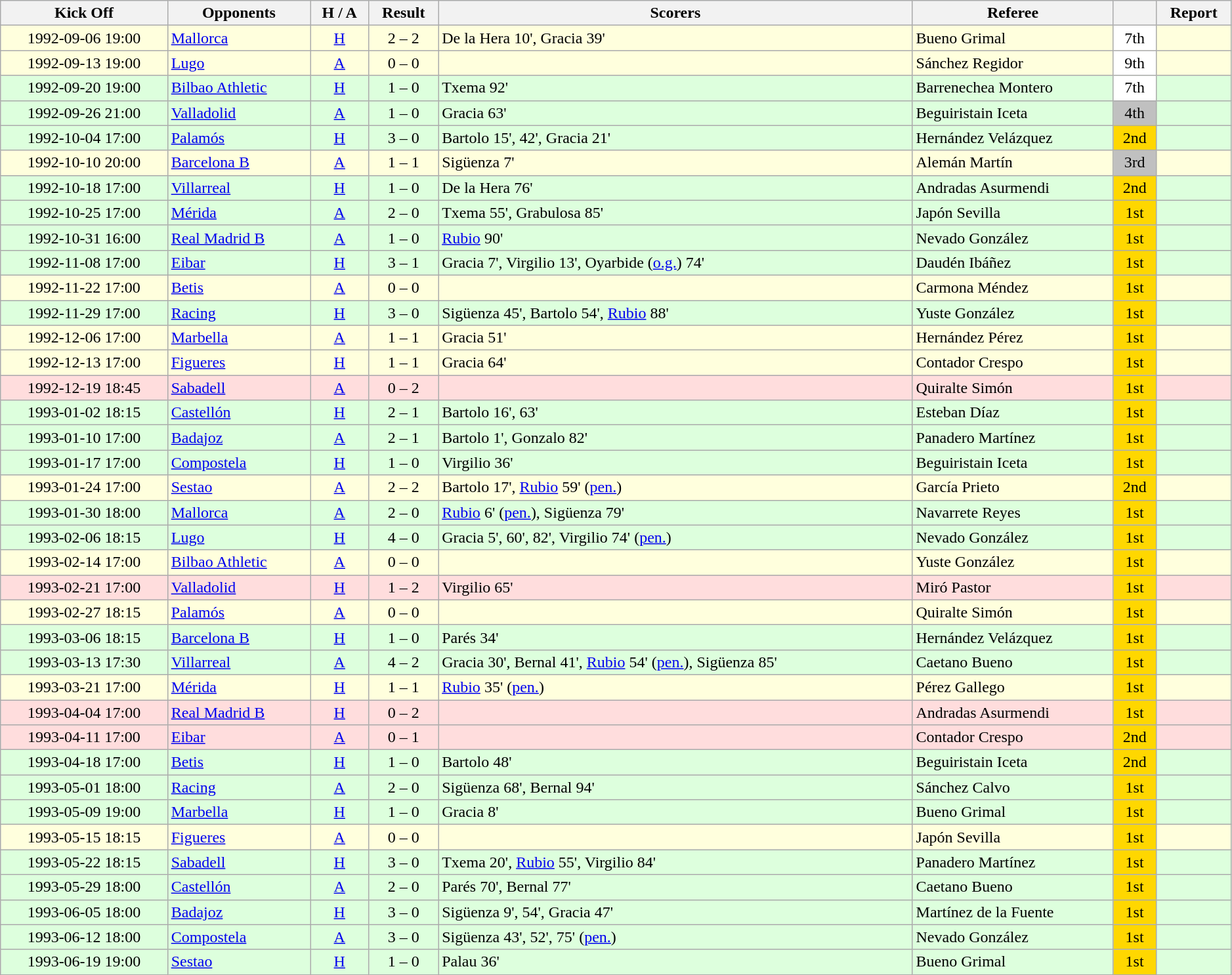<table class="wikitable" style="width:99%;">
<tr style="background:#f0f6ff;">
<th>Kick Off</th>
<th>Opponents</th>
<th>H / A</th>
<th>Result</th>
<th>Scorers</th>
<th>Referee</th>
<th></th>
<th>Report</th>
</tr>
<tr bgcolor="#ffffdd">
<td align=center>1992-09-06 19:00</td>
<td><a href='#'>Mallorca</a></td>
<td align=center><a href='#'>H</a></td>
<td align=center>2 – 2</td>
<td>De la Hera 10', Gracia 39'</td>
<td>Bueno Grimal</td>
<td align=center bgcolor=white>7th</td>
<td align=center></td>
</tr>
<tr bgcolor="#ffffdd">
<td align=center>1992-09-13 19:00</td>
<td><a href='#'>Lugo</a></td>
<td align=center><a href='#'>A</a></td>
<td align=center>0 – 0</td>
<td></td>
<td>Sánchez Regidor</td>
<td align=center bgcolor=white>9th</td>
<td align=center></td>
</tr>
<tr bgcolor="#ddffdd">
<td align=center>1992-09-20 19:00</td>
<td><a href='#'>Bilbao Athletic</a></td>
<td align=center><a href='#'>H</a></td>
<td align=center>1 – 0</td>
<td>Txema 92'</td>
<td>Barrenechea Montero</td>
<td align=center bgcolor=white>7th</td>
<td align=center></td>
</tr>
<tr bgcolor="#ddffdd">
<td align=center>1992-09-26 21:00</td>
<td><a href='#'>Valladolid</a></td>
<td align=center><a href='#'>A</a></td>
<td align=center>1 – 0</td>
<td>Gracia 63'</td>
<td>Beguiristain Iceta</td>
<td align=center bgcolor=silver>4th</td>
<td align=center></td>
</tr>
<tr bgcolor="#ddffdd">
<td align=center>1992-10-04 17:00</td>
<td><a href='#'>Palamós</a></td>
<td align=center><a href='#'>H</a></td>
<td align=center>3 – 0</td>
<td>Bartolo 15', 42', Gracia 21'</td>
<td>Hernández Velázquez</td>
<td align=center bgcolor=gold>2nd</td>
<td align=center></td>
</tr>
<tr bgcolor="#ffffdd">
<td align=center>1992-10-10 20:00</td>
<td><a href='#'>Barcelona B</a></td>
<td align=center><a href='#'>A</a></td>
<td align=center>1 – 1</td>
<td>Sigüenza 7'</td>
<td>Alemán Martín</td>
<td align=center bgcolor=silver>3rd</td>
<td align=center></td>
</tr>
<tr bgcolor="#ddffdd">
<td align=center>1992-10-18 17:00</td>
<td><a href='#'>Villarreal</a></td>
<td align=center><a href='#'>H</a></td>
<td align=center>1 – 0</td>
<td>De la Hera 76'</td>
<td>Andradas Asurmendi</td>
<td align=center bgcolor=gold>2nd</td>
<td align=center></td>
</tr>
<tr bgcolor="#ddffdd">
<td align=center>1992-10-25 17:00</td>
<td><a href='#'>Mérida</a></td>
<td align=center><a href='#'>A</a></td>
<td align=center>2 – 0</td>
<td>Txema 55', Grabulosa 85'</td>
<td>Japón Sevilla</td>
<td align=center bgcolor=gold>1st</td>
<td align=center></td>
</tr>
<tr bgcolor="#ddffdd">
<td align=center>1992-10-31 16:00</td>
<td><a href='#'>Real Madrid B</a></td>
<td align=center><a href='#'>A</a></td>
<td align=center>1 – 0</td>
<td><a href='#'>Rubio</a> 90'</td>
<td>Nevado González</td>
<td align=center bgcolor=gold>1st</td>
<td align=center></td>
</tr>
<tr bgcolor="#ddffdd">
<td align=center>1992-11-08 17:00</td>
<td><a href='#'>Eibar</a></td>
<td align=center><a href='#'>H</a></td>
<td align=center>3 – 1</td>
<td>Gracia 7', Virgilio 13', Oyarbide (<a href='#'>o.g.</a>) 74'</td>
<td>Daudén Ibáñez</td>
<td align=center bgcolor=gold>1st</td>
<td align=center></td>
</tr>
<tr bgcolor="#ffffdd">
<td align=center>1992-11-22 17:00</td>
<td><a href='#'>Betis</a></td>
<td align=center><a href='#'>A</a></td>
<td align=center>0 – 0</td>
<td></td>
<td>Carmona Méndez</td>
<td align=center bgcolor=gold>1st</td>
<td align=center></td>
</tr>
<tr bgcolor="#ddffdd">
<td align=center>1992-11-29 17:00</td>
<td><a href='#'>Racing</a></td>
<td align=center><a href='#'>H</a></td>
<td align=center>3 – 0</td>
<td>Sigüenza 45', Bartolo 54', <a href='#'>Rubio</a> 88'</td>
<td>Yuste González</td>
<td align=center bgcolor=gold>1st</td>
<td align=center></td>
</tr>
<tr bgcolor="#ffffdd">
<td align=center>1992-12-06 17:00</td>
<td><a href='#'>Marbella</a></td>
<td align=center><a href='#'>A</a></td>
<td align=center>1 – 1</td>
<td>Gracia 51'</td>
<td>Hernández Pérez</td>
<td align=center bgcolor=gold>1st</td>
<td align=center></td>
</tr>
<tr bgcolor="#ffffdd">
<td align=center>1992-12-13 17:00</td>
<td><a href='#'>Figueres</a></td>
<td align=center><a href='#'>H</a></td>
<td align=center>1 – 1</td>
<td>Gracia 64'</td>
<td>Contador Crespo</td>
<td align=center bgcolor=gold>1st</td>
<td align=center></td>
</tr>
<tr bgcolor="#ffdddd">
<td align=center>1992-12-19 18:45</td>
<td><a href='#'>Sabadell</a></td>
<td align=center><a href='#'>A</a></td>
<td align=center>0 – 2</td>
<td></td>
<td>Quiralte Simón</td>
<td align=center bgcolor=gold>1st</td>
<td align=center></td>
</tr>
<tr bgcolor="#ddffdd">
<td align=center>1993-01-02 18:15</td>
<td><a href='#'>Castellón</a></td>
<td align=center><a href='#'>H</a></td>
<td align=center>2 – 1</td>
<td>Bartolo 16', 63'</td>
<td>Esteban Díaz</td>
<td align=center bgcolor=gold>1st</td>
<td align=center></td>
</tr>
<tr bgcolor="#ddffdd">
<td align=center>1993-01-10 17:00</td>
<td><a href='#'>Badajoz</a></td>
<td align=center><a href='#'>A</a></td>
<td align=center>2 – 1</td>
<td>Bartolo 1', Gonzalo 82'</td>
<td>Panadero Martínez</td>
<td align=center bgcolor=gold>1st</td>
<td align=center></td>
</tr>
<tr bgcolor="#ddffdd">
<td align=center>1993-01-17 17:00</td>
<td><a href='#'>Compostela</a></td>
<td align=center><a href='#'>H</a></td>
<td align=center>1 – 0</td>
<td>Virgilio 36'</td>
<td>Beguiristain Iceta</td>
<td align=center bgcolor=gold>1st</td>
<td align=center></td>
</tr>
<tr bgcolor="#ffffdd">
<td align=center>1993-01-24 17:00</td>
<td><a href='#'>Sestao</a></td>
<td align=center><a href='#'>A</a></td>
<td align=center>2 – 2</td>
<td>Bartolo 17', <a href='#'>Rubio</a> 59' (<a href='#'>pen.</a>)</td>
<td>García Prieto</td>
<td align=center bgcolor=gold>2nd</td>
<td align=center></td>
</tr>
<tr bgcolor="#ddffdd">
<td align=center>1993-01-30 18:00</td>
<td><a href='#'>Mallorca</a></td>
<td align=center><a href='#'>A</a></td>
<td align=center>2 – 0</td>
<td><a href='#'>Rubio</a> 6' (<a href='#'>pen.</a>), Sigüenza 79'</td>
<td>Navarrete Reyes</td>
<td align=center bgcolor=gold>1st</td>
<td align=center></td>
</tr>
<tr bgcolor="#ddffdd">
<td align=center>1993-02-06 18:15</td>
<td><a href='#'>Lugo</a></td>
<td align=center><a href='#'>H</a></td>
<td align=center>4 – 0</td>
<td>Gracia 5', 60', 82', Virgilio 74' (<a href='#'>pen.</a>)</td>
<td>Nevado González</td>
<td align=center bgcolor=gold>1st</td>
<td align=center></td>
</tr>
<tr bgcolor="#ffffdd">
<td align=center>1993-02-14 17:00</td>
<td><a href='#'>Bilbao Athletic</a></td>
<td align=center><a href='#'>A</a></td>
<td align=center>0 – 0</td>
<td></td>
<td>Yuste González</td>
<td align=center bgcolor=gold>1st</td>
<td align=center></td>
</tr>
<tr bgcolor="#ffdddd">
<td align=center>1993-02-21 17:00</td>
<td><a href='#'>Valladolid</a></td>
<td align=center><a href='#'>H</a></td>
<td align=center>1 – 2</td>
<td>Virgilio 65'</td>
<td>Miró Pastor</td>
<td align=center bgcolor=gold>1st</td>
<td align=center></td>
</tr>
<tr bgcolor="#ffffdd">
<td align=center>1993-02-27 18:15</td>
<td><a href='#'>Palamós</a></td>
<td align=center><a href='#'>A</a></td>
<td align=center>0 – 0</td>
<td></td>
<td>Quiralte Simón</td>
<td align=center bgcolor=gold>1st</td>
<td align=center></td>
</tr>
<tr bgcolor="#ddffdd">
<td align=center>1993-03-06 18:15</td>
<td><a href='#'>Barcelona B</a></td>
<td align=center><a href='#'>H</a></td>
<td align=center>1 – 0</td>
<td>Parés 34'</td>
<td>Hernández Velázquez</td>
<td align=center bgcolor=gold>1st</td>
<td align=center></td>
</tr>
<tr bgcolor="#ddffdd">
<td align=center>1993-03-13 17:30</td>
<td><a href='#'>Villarreal</a></td>
<td align=center><a href='#'>A</a></td>
<td align=center>4 – 2</td>
<td>Gracia 30', Bernal 41', <a href='#'>Rubio</a> 54' (<a href='#'>pen.</a>), Sigüenza 85'</td>
<td>Caetano Bueno</td>
<td align=center bgcolor=gold>1st</td>
<td align=center></td>
</tr>
<tr bgcolor="#ffffdd">
<td align=center>1993-03-21 17:00</td>
<td><a href='#'>Mérida</a></td>
<td align=center><a href='#'>H</a></td>
<td align=center>1 – 1</td>
<td><a href='#'>Rubio</a> 35' (<a href='#'>pen.</a>)</td>
<td>Pérez Gallego</td>
<td align=center bgcolor=gold>1st</td>
<td align=center></td>
</tr>
<tr bgcolor="#ffdddd">
<td align=center>1993-04-04 17:00</td>
<td><a href='#'>Real Madrid B</a></td>
<td align=center><a href='#'>H</a></td>
<td align=center>0 – 2</td>
<td></td>
<td>Andradas Asurmendi</td>
<td align=center bgcolor=gold>1st</td>
<td align=center></td>
</tr>
<tr bgcolor="#ffdddd">
<td align=center>1993-04-11 17:00</td>
<td><a href='#'>Eibar</a></td>
<td align=center><a href='#'>A</a></td>
<td align=center>0 – 1</td>
<td></td>
<td>Contador Crespo</td>
<td align=center bgcolor=gold>2nd</td>
<td align=center></td>
</tr>
<tr bgcolor="#ddffdd">
<td align=center>1993-04-18 17:00</td>
<td><a href='#'>Betis</a></td>
<td align=center><a href='#'>H</a></td>
<td align=center>1 – 0</td>
<td>Bartolo 48'</td>
<td>Beguiristain Iceta</td>
<td align=center bgcolor=gold>2nd</td>
<td align=center></td>
</tr>
<tr bgcolor="#ddffdd">
<td align=center>1993-05-01 18:00</td>
<td><a href='#'>Racing</a></td>
<td align=center><a href='#'>A</a></td>
<td align=center>2 – 0</td>
<td>Sigüenza 68', Bernal 94'</td>
<td>Sánchez Calvo</td>
<td align=center bgcolor=gold>1st</td>
<td align=center></td>
</tr>
<tr bgcolor="#ddffdd">
<td align=center>1993-05-09 19:00</td>
<td><a href='#'>Marbella</a></td>
<td align=center><a href='#'>H</a></td>
<td align=center>1 – 0</td>
<td>Gracia 8'</td>
<td>Bueno Grimal</td>
<td align=center bgcolor=gold>1st</td>
<td align=center></td>
</tr>
<tr bgcolor="#ffffdd">
<td align=center>1993-05-15 18:15</td>
<td><a href='#'>Figueres</a></td>
<td align=center><a href='#'>A</a></td>
<td align=center>0 – 0</td>
<td></td>
<td>Japón Sevilla</td>
<td align=center bgcolor=gold>1st</td>
<td align=center></td>
</tr>
<tr bgcolor="#ddffdd">
<td align=center>1993-05-22 18:15</td>
<td><a href='#'>Sabadell</a></td>
<td align=center><a href='#'>H</a></td>
<td align=center>3 – 0</td>
<td>Txema 20', <a href='#'>Rubio</a> 55', Virgilio 84'</td>
<td>Panadero Martínez</td>
<td align=center bgcolor=gold>1st</td>
<td align=center></td>
</tr>
<tr bgcolor="#ddffdd">
<td align=center>1993-05-29 18:00</td>
<td><a href='#'>Castellón</a></td>
<td align=center><a href='#'>A</a></td>
<td align=center>2 – 0</td>
<td>Parés 70', Bernal 77'</td>
<td>Caetano Bueno</td>
<td align=center bgcolor=gold>1st</td>
<td align=center></td>
</tr>
<tr bgcolor="#ddffdd">
<td align=center>1993-06-05 18:00</td>
<td><a href='#'>Badajoz</a></td>
<td align=center><a href='#'>H</a></td>
<td align=center>3 – 0</td>
<td>Sigüenza 9', 54', Gracia 47'</td>
<td>Martínez de la Fuente</td>
<td align=center bgcolor=gold>1st</td>
<td align=center></td>
</tr>
<tr bgcolor="#ddffdd">
<td align=center>1993-06-12 18:00</td>
<td><a href='#'>Compostela</a></td>
<td align=center><a href='#'>A</a></td>
<td align=center>3 – 0</td>
<td>Sigüenza 43', 52', 75' (<a href='#'>pen.</a>)</td>
<td>Nevado González</td>
<td align=center bgcolor=gold>1st</td>
<td align=center></td>
</tr>
<tr bgcolor="#ddffdd">
<td align=center>1993-06-19 19:00</td>
<td><a href='#'>Sestao</a></td>
<td align=center><a href='#'>H</a></td>
<td align=center>1 – 0</td>
<td>Palau 36'</td>
<td>Bueno Grimal</td>
<td align=center bgcolor=gold>1st</td>
<td align=center></td>
</tr>
</table>
